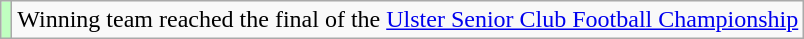<table class="wikitable">
<tr>
<td style="background-color:#C0FFC0"></td>
<td>Winning team reached the final of the <a href='#'>Ulster Senior Club Football Championship</a></td>
</tr>
</table>
